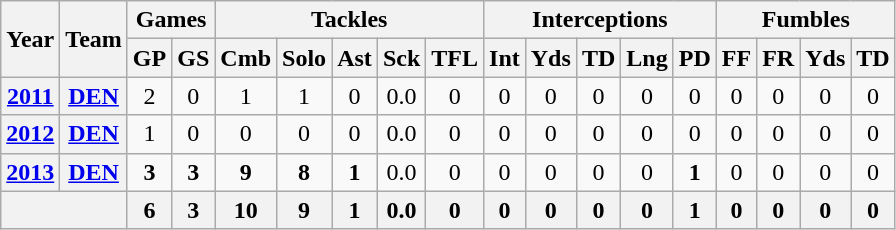<table class="wikitable" style="text-align:center">
<tr>
<th rowspan="2">Year</th>
<th rowspan="2">Team</th>
<th colspan="2">Games</th>
<th colspan="5">Tackles</th>
<th colspan="5">Interceptions</th>
<th colspan="4">Fumbles</th>
</tr>
<tr>
<th>GP</th>
<th>GS</th>
<th>Cmb</th>
<th>Solo</th>
<th>Ast</th>
<th>Sck</th>
<th>TFL</th>
<th>Int</th>
<th>Yds</th>
<th>TD</th>
<th>Lng</th>
<th>PD</th>
<th>FF</th>
<th>FR</th>
<th>Yds</th>
<th>TD</th>
</tr>
<tr>
<th><a href='#'>2011</a></th>
<th><a href='#'>DEN</a></th>
<td>2</td>
<td>0</td>
<td>1</td>
<td>1</td>
<td>0</td>
<td>0.0</td>
<td>0</td>
<td>0</td>
<td>0</td>
<td>0</td>
<td>0</td>
<td>0</td>
<td>0</td>
<td>0</td>
<td>0</td>
<td>0</td>
</tr>
<tr>
<th><a href='#'>2012</a></th>
<th><a href='#'>DEN</a></th>
<td>1</td>
<td>0</td>
<td>0</td>
<td>0</td>
<td>0</td>
<td>0.0</td>
<td>0</td>
<td>0</td>
<td>0</td>
<td>0</td>
<td>0</td>
<td>0</td>
<td>0</td>
<td>0</td>
<td>0</td>
<td>0</td>
</tr>
<tr>
<th><a href='#'>2013</a></th>
<th><a href='#'>DEN</a></th>
<td><strong>3</strong></td>
<td><strong>3</strong></td>
<td><strong>9</strong></td>
<td><strong>8</strong></td>
<td><strong>1</strong></td>
<td>0.0</td>
<td>0</td>
<td>0</td>
<td>0</td>
<td>0</td>
<td>0</td>
<td><strong>1</strong></td>
<td>0</td>
<td>0</td>
<td>0</td>
<td>0</td>
</tr>
<tr>
<th colspan="2"></th>
<th>6</th>
<th>3</th>
<th>10</th>
<th>9</th>
<th>1</th>
<th>0.0</th>
<th>0</th>
<th>0</th>
<th>0</th>
<th>0</th>
<th>0</th>
<th>1</th>
<th>0</th>
<th>0</th>
<th>0</th>
<th>0</th>
</tr>
</table>
